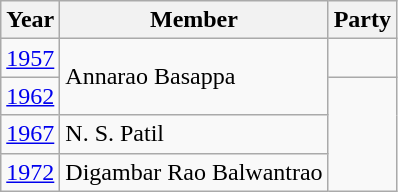<table class="wikitable sortable">
<tr>
<th>Year</th>
<th>Member</th>
<th colspan="2">Party</th>
</tr>
<tr>
<td><a href='#'>1957</a></td>
<td rowspan=2>Annarao Basappa</td>
<td></td>
</tr>
<tr>
<td><a href='#'>1962</a></td>
</tr>
<tr>
<td><a href='#'>1967</a></td>
<td>N. S. Patil</td>
</tr>
<tr>
<td><a href='#'>1972</a></td>
<td>Digambar Rao Balwantrao</td>
</tr>
</table>
